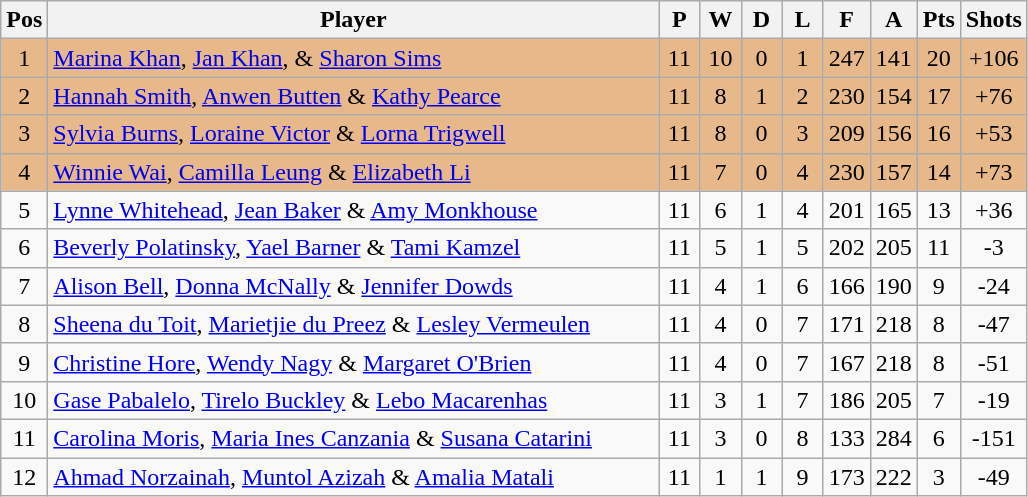<table class="wikitable" style="font-size: 100%">
<tr>
<th width=20>Pos</th>
<th width=400>Player</th>
<th width=20>P</th>
<th width=20>W</th>
<th width=20>D</th>
<th width=20>L</th>
<th width=20>F</th>
<th width=20>A</th>
<th width=20>Pts</th>
<th width=20>Shots</th>
</tr>
<tr align=center style="background: #E6B88A;">
<td>1</td>
<td align="left"> <a href='#'>Marina Khan</a>, <a href='#'>Jan Khan</a>, & <a href='#'>Sharon Sims</a></td>
<td>11</td>
<td>10</td>
<td>0</td>
<td>1</td>
<td>247</td>
<td>141</td>
<td>20</td>
<td>+106</td>
</tr>
<tr align=center style="background: #E6B88A;">
<td>2</td>
<td align="left"> <a href='#'>Hannah Smith</a>, <a href='#'>Anwen Butten</a> & <a href='#'>Kathy Pearce</a></td>
<td>11</td>
<td>8</td>
<td>1</td>
<td>2</td>
<td>230</td>
<td>154</td>
<td>17</td>
<td>+76</td>
</tr>
<tr align=center style="background: #E6B88A;">
<td>3</td>
<td align="left"> <a href='#'>Sylvia Burns</a>, <a href='#'>Loraine Victor</a> & <a href='#'>Lorna Trigwell</a></td>
<td>11</td>
<td>8</td>
<td>0</td>
<td>3</td>
<td>209</td>
<td>156</td>
<td>16</td>
<td>+53</td>
</tr>
<tr align=center style="background: #E6B88A;">
<td>4</td>
<td align="left"> <a href='#'>Winnie Wai</a>, <a href='#'>Camilla Leung</a> & <a href='#'>Elizabeth Li</a></td>
<td>11</td>
<td>7</td>
<td>0</td>
<td>4</td>
<td>230</td>
<td>157</td>
<td>14</td>
<td>+73</td>
</tr>
<tr align=center>
<td>5</td>
<td align="left"> <a href='#'>Lynne Whitehead</a>, <a href='#'>Jean Baker</a> & <a href='#'>Amy Monkhouse</a></td>
<td>11</td>
<td>6</td>
<td>1</td>
<td>4</td>
<td>201</td>
<td>165</td>
<td>13</td>
<td>+36</td>
</tr>
<tr align=center>
<td>6</td>
<td align="left"> <a href='#'>Beverly Polatinsky</a>, <a href='#'>Yael Barner</a> & <a href='#'>Tami Kamzel</a></td>
<td>11</td>
<td>5</td>
<td>1</td>
<td>5</td>
<td>202</td>
<td>205</td>
<td>11</td>
<td>-3</td>
</tr>
<tr align=center>
<td>7</td>
<td align="left"> <a href='#'>Alison Bell</a>, <a href='#'>Donna McNally</a> & <a href='#'>Jennifer Dowds</a></td>
<td>11</td>
<td>4</td>
<td>1</td>
<td>6</td>
<td>166</td>
<td>190</td>
<td>9</td>
<td>-24</td>
</tr>
<tr align=center>
<td>8</td>
<td align="left"> <a href='#'>Sheena du Toit</a>, <a href='#'>Marietjie du Preez</a> & <a href='#'>Lesley Vermeulen</a></td>
<td>11</td>
<td>4</td>
<td>0</td>
<td>7</td>
<td>171</td>
<td>218</td>
<td>8</td>
<td>-47</td>
</tr>
<tr align=center>
<td>9</td>
<td align="left"> <a href='#'>Christine Hore</a>, <a href='#'>Wendy Nagy</a> & <a href='#'>Margaret O'Brien</a></td>
<td>11</td>
<td>4</td>
<td>0</td>
<td>7</td>
<td>167</td>
<td>218</td>
<td>8</td>
<td>-51</td>
</tr>
<tr align=center>
<td>10</td>
<td align="left"> <a href='#'>Gase Pabalelo</a>, <a href='#'>Tirelo Buckley</a> & <a href='#'>Lebo Macarenhas</a></td>
<td>11</td>
<td>3</td>
<td>1</td>
<td>7</td>
<td>186</td>
<td>205</td>
<td>7</td>
<td>-19</td>
</tr>
<tr align=center>
<td>11</td>
<td align="left"> <a href='#'>Carolina Moris</a>, <a href='#'>Maria Ines Canzania</a> & <a href='#'>Susana Catarini</a></td>
<td>11</td>
<td>3</td>
<td>0</td>
<td>8</td>
<td>133</td>
<td>284</td>
<td>6</td>
<td>-151</td>
</tr>
<tr align=center>
<td>12</td>
<td align="left"> <a href='#'>Ahmad Norzainah</a>, <a href='#'>Muntol Azizah</a> & <a href='#'>Amalia Matali</a></td>
<td>11</td>
<td>1</td>
<td>1</td>
<td>9</td>
<td>173</td>
<td>222</td>
<td>3</td>
<td>-49</td>
</tr>
</table>
